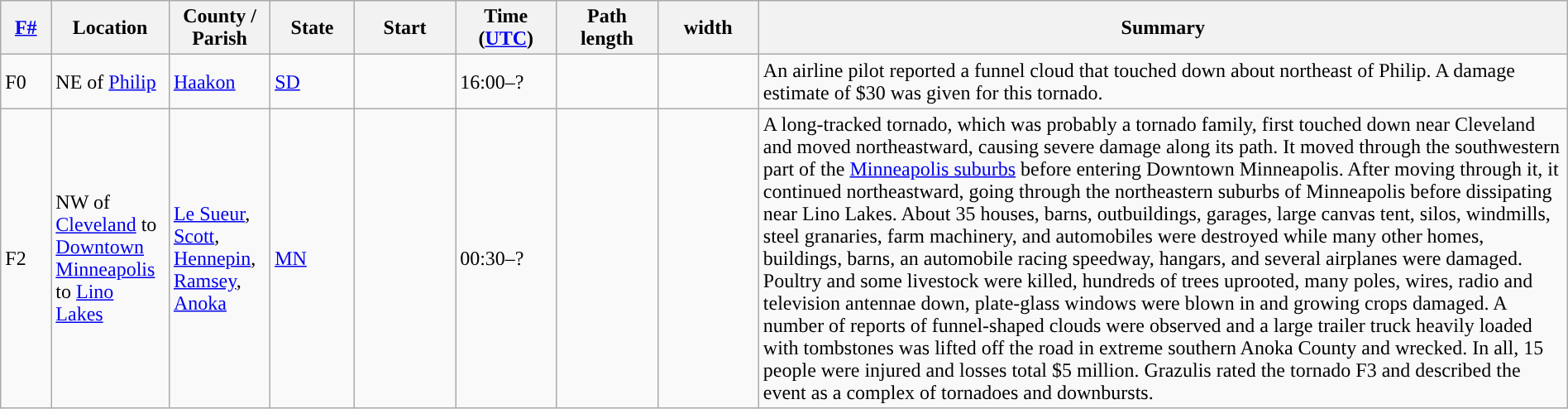<table class="wikitable sortable" style="width:100%;">
<tr>
<th scope="col"  style="width:3%; text-align:center;"><a href='#'>F#</a></th>
<th scope="col"  style="width:7%; text-align:center;" class="unsortable">Location</th>
<th scope="col"  style="width:6%; text-align:center;" class="unsortable">County / Parish</th>
<th scope="col"  style="width:5%; text-align:center;">State</th>
<th scope="col"  style="width:6%; text-align:center;">Start<br></th>
<th scope="col"  style="width:6%; text-align:center;">Time (<a href='#'>UTC</a>)</th>
<th scope="col"  style="width:6%; text-align:center;">Path length</th>
<th scope="col"  style="width:6%; text-align:center;"> width</th>
<th scope="col" class="unsortable" style="width:48%; text-align:center;">Summary</th>
</tr>
<tr>
<td>F0</td>
<td>NE of <a href='#'>Philip</a></td>
<td><a href='#'>Haakon</a></td>
<td><a href='#'>SD</a></td>
<td></td>
<td>16:00–?</td>
<td></td>
<td></td>
<td>An airline pilot reported a funnel cloud that touched down about  northeast of Philip. A damage estimate of $30 was given for this tornado.</td>
</tr>
<tr>
<td>F2</td>
<td>NW of <a href='#'>Cleveland</a> to <a href='#'>Downtown Minneapolis</a> to <a href='#'>Lino Lakes</a></td>
<td><a href='#'>Le Sueur</a>, <a href='#'>Scott</a>, <a href='#'>Hennepin</a>, <a href='#'>Ramsey</a>, <a href='#'>Anoka</a></td>
<td><a href='#'>MN</a></td>
<td></td>
<td>00:30–?</td>
<td></td>
<td></td>
<td>A long-tracked tornado, which was probably a tornado family, first touched down near Cleveland and moved northeastward, causing severe damage along its path. It moved through the southwestern part of the <a href='#'>Minneapolis suburbs</a> before entering Downtown Minneapolis. After moving through it, it continued northeastward, going through the northeastern suburbs of Minneapolis before dissipating near Lino Lakes. About 35 houses, barns, outbuildings, garages, large canvas tent, silos, windmills, steel granaries, farm machinery, and automobiles were destroyed while many other homes, buildings, barns, an automobile racing speedway, hangars, and several airplanes were damaged. Poultry and some livestock were killed, hundreds of trees uprooted, many poles, wires, radio and television antennae down, plate-glass windows were blown in and growing crops damaged. A number of reports of funnel-shaped clouds were observed and a large trailer truck heavily loaded with tombstones was lifted off the road in extreme southern Anoka County and wrecked. In all, 15 people were injured and losses total $5 million. Grazulis rated the tornado F3 and described the event as a complex of tornadoes and downbursts.</td>
</tr>
</table>
